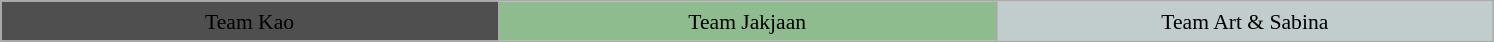<table style="text-align: center; font-size:90%; line-height:20px;" class="wikitable sortable">
<tr>
<td width="325" style="background:#4F4F4F;"><span>Team Kao</span></td>
<td width="325" style="background:#8FBC8F;">Team Jakjaan</td>
<td width="325" style="background:#C1CDCD;">Team Art & Sabina</td>
</tr>
</table>
